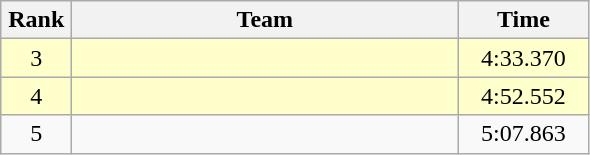<table class=wikitable style="text-align:center">
<tr>
<th width=40>Rank</th>
<th width=250>Team</th>
<th width=80>Time</th>
</tr>
<tr bgcolor="ffffcc">
<td>3</td>
<td align=left></td>
<td>4:33.370</td>
</tr>
<tr bgcolor="ffffcc">
<td>4</td>
<td align=left></td>
<td>4:52.552</td>
</tr>
<tr>
<td>5</td>
<td align=left></td>
<td>5:07.863</td>
</tr>
</table>
